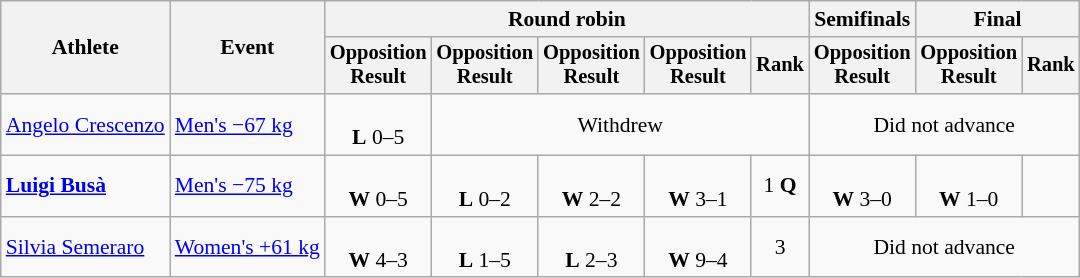<table class="wikitable" style="font-size:90%;">
<tr>
<th rowspan=2>Athlete</th>
<th rowspan=2>Event</th>
<th colspan=5>Round robin</th>
<th>Semifinals</th>
<th colspan=2>Final</th>
</tr>
<tr style="font-size:95%">
<th>Opposition<br>Result</th>
<th>Opposition<br>Result</th>
<th>Opposition<br>Result</th>
<th>Opposition<br>Result</th>
<th>Rank</th>
<th>Opposition<br>Result</th>
<th>Opposition<br>Result</th>
<th>Rank</th>
</tr>
<tr align=center>
<td align=left><a href='#'>Angelo Crescenzo</a></td>
<td align=left><a href='#'>Men's −67 kg</a></td>
<td><br><strong>L</strong> 0–5</td>
<td colspan="4">Withdrew</td>
<td colspan="3">Did not advance</td>
</tr>
<tr align=center>
<td align=left><strong><a href='#'>Luigi Busà</a></strong></td>
<td align=left><a href='#'>Men's −75 kg</a></td>
<td><br><strong>W</strong> 0–5</td>
<td><br><strong>L</strong> 0–2</td>
<td><br><strong>W</strong> 2–2</td>
<td><br><strong>W</strong> 3–1</td>
<td>1 <strong>Q</strong></td>
<td><br><strong>W</strong> 3–0</td>
<td><br><strong>W</strong> 1–0</td>
<td></td>
</tr>
<tr align=center>
<td align=left><a href='#'>Silvia Semeraro</a></td>
<td align=left><a href='#'>Women's +61 kg</a></td>
<td><br><strong>W</strong> 4–3</td>
<td><br><strong>L</strong> 1–5</td>
<td><br><strong>L</strong> 2–3</td>
<td><br><strong>W</strong> 9–4</td>
<td>3</td>
<td colspan=3>Did not advance</td>
</tr>
</table>
